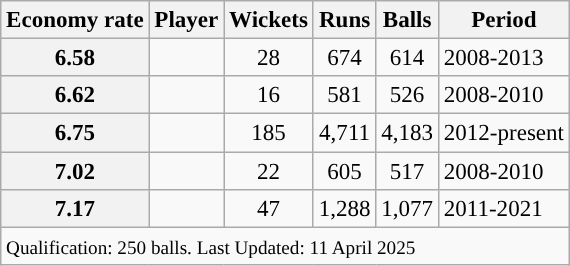<table class="wikitable sortable" style="text-align:left;font-size:96%;">
<tr>
<th>Economy rate</th>
<th>Player</th>
<th>Wickets</th>
<th>Runs</th>
<th>Balls</th>
<th>Period</th>
</tr>
<tr>
<th scope=row style=text-align:center;>6.58</th>
<td></td>
<td align=center>28</td>
<td align=center>674</td>
<td align=center>614</td>
<td>2008-2013</td>
</tr>
<tr>
<th scope=row style=text-align:center;>6.62</th>
<td></td>
<td align=center>16</td>
<td align=center>581</td>
<td align=center>526</td>
<td>2008-2010</td>
</tr>
<tr>
<th scope=row style=text-align:center;>6.75</th>
<td></td>
<td align=center>185</td>
<td align=center>4,711</td>
<td align=center>4,183</td>
<td>2012-present</td>
</tr>
<tr>
<th scope=row style=text-align:center;>7.02</th>
<td></td>
<td align=center>22</td>
<td align=center>605</td>
<td align=center>517</td>
<td>2008-2010</td>
</tr>
<tr>
<th scope=row style=text-align:center;>7.17</th>
<td></td>
<td align=center>47</td>
<td align=center>1,288</td>
<td align=center>1,077</td>
<td>2011-2021</td>
</tr>
<tr class=sortbottom>
<td colspan=7><small>Qualification: 250 balls. Last Updated: 11 April 2025</small></td>
</tr>
</table>
